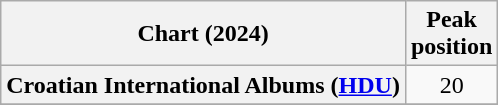<table class="wikitable sortable plainrowheaders" style="text-align:center">
<tr>
<th scope="col">Chart (2024)</th>
<th scope="col">Peak<br>position</th>
</tr>
<tr>
<th scope="row">Croatian International Albums (<a href='#'>HDU</a>)</th>
<td>20</td>
</tr>
<tr>
</tr>
</table>
